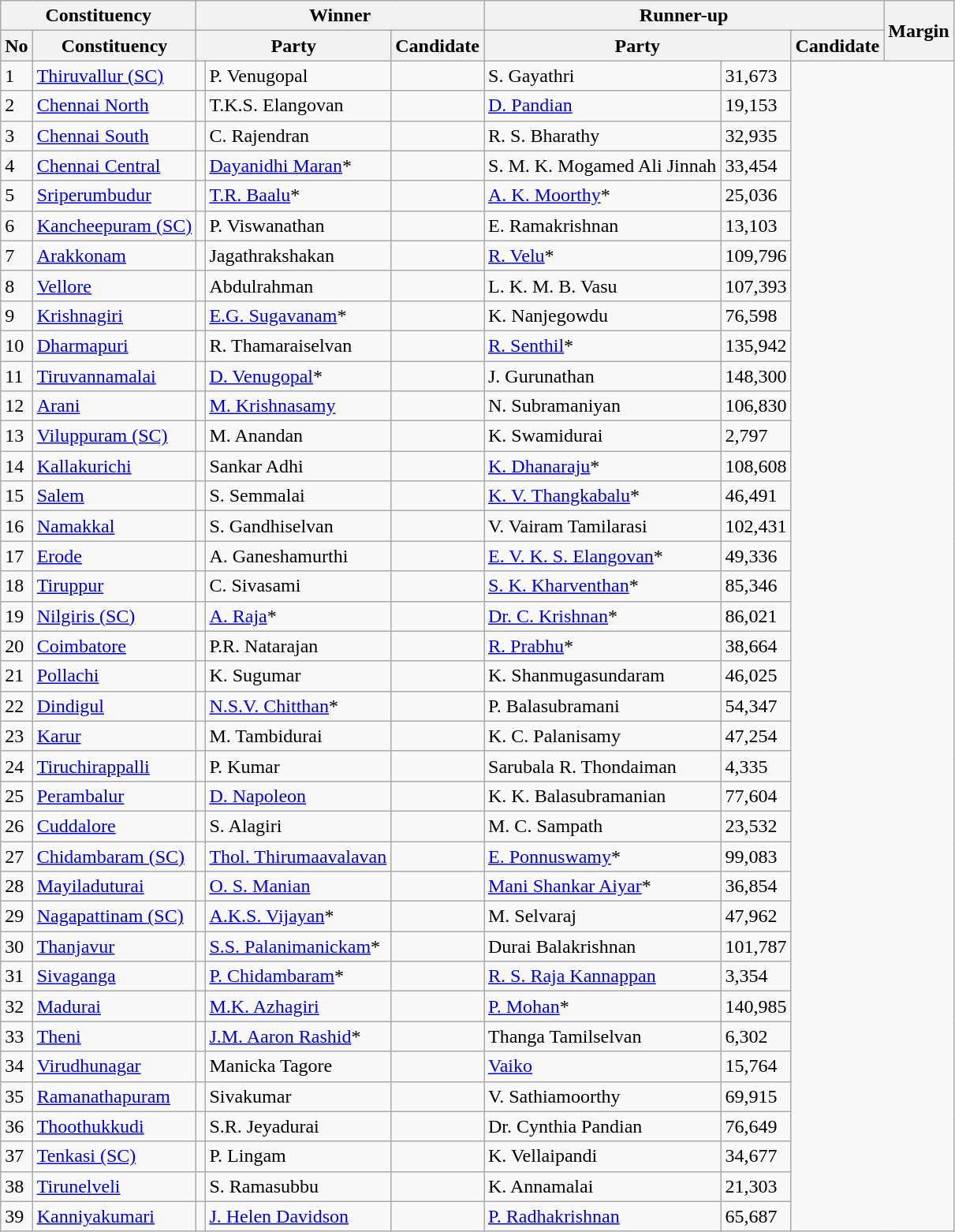<table class="wikitable sortable">
<tr>
<th colspan="2">Constituency</th>
<th colspan="3">Winner</th>
<th colspan="3">Runner-up</th>
<th rowspan="2">Margin</th>
</tr>
<tr>
<th>No</th>
<th>Constituency</th>
<th colspan="2">Party</th>
<th>Candidate</th>
<th colspan="2">Party</th>
<th>Candidate</th>
</tr>
<tr>
<td>1</td>
<td><a href='#'>Thiruvallur (SC)</a></td>
<td></td>
<td>P. Venugopal</td>
<td></td>
<td>S. Gayathri</td>
<td>31,673</td>
</tr>
<tr>
<td>2</td>
<td><a href='#'>Chennai North</a></td>
<td></td>
<td>T.K.S. Elangovan</td>
<td></td>
<td><a href='#'>D. Pandian</a></td>
<td>19,153</td>
</tr>
<tr>
<td>3</td>
<td><a href='#'>Chennai South</a></td>
<td></td>
<td>C. Rajendran</td>
<td></td>
<td>R. S. Bharathy</td>
<td>32,935</td>
</tr>
<tr>
<td>4</td>
<td><a href='#'>Chennai Central</a></td>
<td></td>
<td><a href='#'>Dayanidhi Maran</a>*</td>
<td></td>
<td>S. M. K. Mogamed Ali Jinnah</td>
<td>33,454</td>
</tr>
<tr>
<td>5</td>
<td><a href='#'>Sriperumbudur</a></td>
<td></td>
<td><a href='#'>T.R. Baalu</a>*</td>
<td></td>
<td><a href='#'>A. K. Moorthy</a>*</td>
<td>25,036</td>
</tr>
<tr>
<td>6</td>
<td><a href='#'>Kancheepuram (SC)</a></td>
<td></td>
<td>P. Viswanathan</td>
<td></td>
<td>E. Ramakrishnan</td>
<td>13,103</td>
</tr>
<tr>
<td>7</td>
<td><a href='#'>Arakkonam</a></td>
<td></td>
<td>Jagathrakshakan</td>
<td></td>
<td><a href='#'>R. Velu</a>*</td>
<td>109,796</td>
</tr>
<tr>
<td>8</td>
<td><a href='#'>Vellore</a></td>
<td></td>
<td>Abdulrahman</td>
<td></td>
<td>L. K. M. B. Vasu</td>
<td>107,393</td>
</tr>
<tr>
<td>9</td>
<td><a href='#'>Krishnagiri</a></td>
<td></td>
<td><a href='#'>E.G. Sugavanam</a>*</td>
<td></td>
<td>K. Nanjegowdu</td>
<td>76,598</td>
</tr>
<tr>
<td>10</td>
<td><a href='#'>Dharmapuri</a></td>
<td></td>
<td>R. Thamaraiselvan</td>
<td></td>
<td><a href='#'>R. Senthil</a>*</td>
<td>135,942</td>
</tr>
<tr>
<td>11</td>
<td><a href='#'>Tiruvannamalai</a></td>
<td></td>
<td><a href='#'>D. Venugopal</a>*</td>
<td></td>
<td>J. Gurunathan</td>
<td>148,300</td>
</tr>
<tr>
<td>12</td>
<td><a href='#'>Arani</a></td>
<td></td>
<td><a href='#'>M. Krishnasamy</a></td>
<td></td>
<td>N. Subramaniyan</td>
<td>106,830</td>
</tr>
<tr>
<td>13</td>
<td><a href='#'>Viluppuram (SC)</a></td>
<td></td>
<td>M. Anandan</td>
<td></td>
<td>K. Swamidurai</td>
<td>2,797</td>
</tr>
<tr>
<td>14</td>
<td><a href='#'>Kallakurichi</a></td>
<td></td>
<td>Sankar Adhi</td>
<td></td>
<td><a href='#'>K. Dhanaraju</a>*</td>
<td>108,608</td>
</tr>
<tr>
<td>15</td>
<td><a href='#'>Salem</a></td>
<td></td>
<td>S. Semmalai</td>
<td></td>
<td><a href='#'>K. V. Thangkabalu</a>*</td>
<td>46,491</td>
</tr>
<tr>
<td>16</td>
<td><a href='#'>Namakkal</a></td>
<td></td>
<td>S. Gandhiselvan</td>
<td></td>
<td>V. Vairam Tamilarasi</td>
<td>102,431</td>
</tr>
<tr>
<td>17</td>
<td><a href='#'>Erode</a></td>
<td></td>
<td>A. Ganeshamurthi</td>
<td></td>
<td><a href='#'>E. V. K. S. Elangovan</a>*</td>
<td>49,336</td>
</tr>
<tr>
<td>18</td>
<td><a href='#'>Tiruppur</a></td>
<td></td>
<td>C. Sivasami</td>
<td></td>
<td><a href='#'>S. K. Kharventhan</a>*</td>
<td>85,346</td>
</tr>
<tr>
<td>19</td>
<td><a href='#'>Nilgiris (SC)</a></td>
<td></td>
<td><a href='#'>A. Raja</a>*</td>
<td></td>
<td><a href='#'>Dr. C. Krishnan</a>*</td>
<td>86,021</td>
</tr>
<tr>
<td>20</td>
<td><a href='#'>Coimbatore</a></td>
<td></td>
<td>P.R. Natarajan</td>
<td></td>
<td><a href='#'>R. Prabhu</a>*</td>
<td>38,664</td>
</tr>
<tr>
<td>21</td>
<td><a href='#'>Pollachi</a></td>
<td></td>
<td>K. Sugumar</td>
<td></td>
<td>K. Shanmugasundaram</td>
<td>46,025</td>
</tr>
<tr>
<td>22</td>
<td><a href='#'>Dindigul</a></td>
<td></td>
<td><a href='#'>N.S.V. Chitthan</a>*</td>
<td></td>
<td>P. Balasubramani</td>
<td>54,347</td>
</tr>
<tr>
<td>23</td>
<td><a href='#'>Karur</a></td>
<td></td>
<td>M. Tambidurai</td>
<td></td>
<td>K. C. Palanisamy</td>
<td>47,254</td>
</tr>
<tr>
<td>24</td>
<td><a href='#'>Tiruchirappalli</a></td>
<td></td>
<td>P. Kumar</td>
<td></td>
<td>Sarubala R. Thondaiman</td>
<td>4,335</td>
</tr>
<tr>
<td>25</td>
<td><a href='#'>Perambalur</a></td>
<td></td>
<td><a href='#'>D. Napoleon</a></td>
<td></td>
<td>K. K. Balasubramanian</td>
<td>77,604</td>
</tr>
<tr>
<td>26</td>
<td><a href='#'>Cuddalore</a></td>
<td></td>
<td>S. Alagiri</td>
<td></td>
<td>M. C. Sampath</td>
<td>23,532</td>
</tr>
<tr>
<td>27</td>
<td><a href='#'>Chidambaram (SC)</a></td>
<td></td>
<td><a href='#'>Thol. Thirumaavalavan</a></td>
<td></td>
<td><a href='#'>E. Ponnuswamy</a>*</td>
<td>99,083</td>
</tr>
<tr>
<td>28</td>
<td><a href='#'>Mayiladuturai</a></td>
<td></td>
<td><a href='#'>O. S. Manian</a></td>
<td></td>
<td><a href='#'>Mani Shankar Aiyar</a>*</td>
<td>36,854</td>
</tr>
<tr>
<td>29</td>
<td><a href='#'>Nagapattinam (SC)</a></td>
<td></td>
<td><a href='#'>A.K.S. Vijayan</a>*</td>
<td></td>
<td>M. Selvaraj</td>
<td>47,962</td>
</tr>
<tr>
<td>30</td>
<td><a href='#'>Thanjavur</a></td>
<td></td>
<td><a href='#'>S.S. Palanimanickam</a>*</td>
<td></td>
<td>Durai Balakrishnan</td>
<td>101,787</td>
</tr>
<tr>
<td>31</td>
<td><a href='#'>Sivaganga</a></td>
<td></td>
<td><a href='#'>P. Chidambaram</a>*</td>
<td></td>
<td><a href='#'>R. S. Raja Kannappan</a></td>
<td>3,354</td>
</tr>
<tr>
<td>32</td>
<td><a href='#'>Madurai</a></td>
<td></td>
<td><a href='#'>M.K. Azhagiri</a></td>
<td></td>
<td><a href='#'>P. Mohan</a>*</td>
<td>140,985</td>
</tr>
<tr>
<td>33</td>
<td><a href='#'>Theni</a></td>
<td></td>
<td><a href='#'>J.M. Aaron Rashid</a>*</td>
<td></td>
<td>Thanga Tamilselvan</td>
<td>6,302</td>
</tr>
<tr>
<td>34</td>
<td><a href='#'>Virudhunagar</a></td>
<td></td>
<td>Manicka Tagore</td>
<td></td>
<td><a href='#'>Vaiko</a></td>
<td>15,764</td>
</tr>
<tr>
<td>35</td>
<td><a href='#'>Ramanathapuram</a></td>
<td></td>
<td>Sivakumar</td>
<td></td>
<td>V. Sathiamoorthy</td>
<td>69,915</td>
</tr>
<tr>
<td>36</td>
<td><a href='#'>Thoothukkudi</a></td>
<td></td>
<td>S.R. Jeyadurai</td>
<td></td>
<td>Dr. Cynthia Pandian</td>
<td>76,649</td>
</tr>
<tr>
<td>37</td>
<td><a href='#'>Tenkasi (SC)</a></td>
<td></td>
<td>P. Lingam</td>
<td></td>
<td>K. Vellaipandi</td>
<td>34,677</td>
</tr>
<tr>
<td>38</td>
<td><a href='#'>Tirunelveli</a></td>
<td></td>
<td>S. Ramasubbu</td>
<td></td>
<td>K. Annamalai</td>
<td>21,303</td>
</tr>
<tr>
<td>39</td>
<td><a href='#'>Kanniyakumari</a></td>
<td></td>
<td><a href='#'>J. Helen Davidson</a></td>
<td></td>
<td><a href='#'>P. Radhakrishnan</a></td>
<td>65,687</td>
</tr>
</table>
